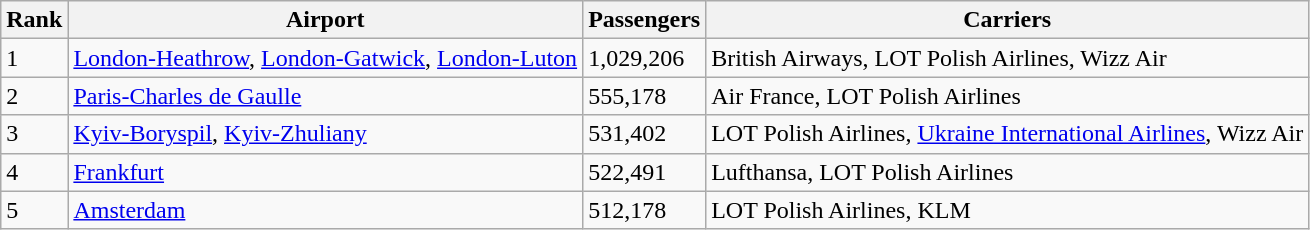<table class="wikitable sortable">
<tr>
<th>Rank</th>
<th>Airport</th>
<th>Passengers</th>
<th>Carriers</th>
</tr>
<tr>
<td>1</td>
<td><a href='#'>London-Heathrow</a>, <a href='#'>London-Gatwick</a>, <a href='#'>London-Luton</a></td>
<td>1,029,206</td>
<td>British Airways, LOT Polish Airlines, Wizz Air</td>
</tr>
<tr>
<td>2</td>
<td><a href='#'>Paris-Charles de Gaulle</a></td>
<td>555,178</td>
<td>Air France, LOT Polish Airlines</td>
</tr>
<tr>
<td>3</td>
<td><a href='#'>Kyiv-Boryspil</a>, <a href='#'>Kyiv-Zhuliany</a></td>
<td>531,402</td>
<td>LOT Polish Airlines, <a href='#'>Ukraine International Airlines</a>, Wizz Air</td>
</tr>
<tr>
<td>4</td>
<td><a href='#'>Frankfurt</a></td>
<td>522,491</td>
<td>Lufthansa, LOT Polish Airlines</td>
</tr>
<tr>
<td>5</td>
<td><a href='#'>Amsterdam</a></td>
<td>512,178</td>
<td>LOT Polish Airlines, KLM</td>
</tr>
</table>
